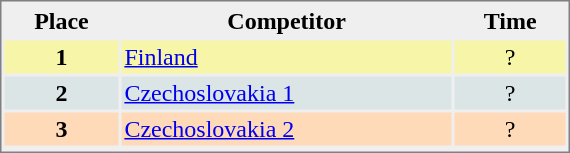<table style="border-style:solid;border-width:1px;border-color:#808080;background-color:#EFEFEF" cellspacing="2" cellpadding="2" width="380px">
<tr bgcolor="#EFEFEF">
<th align=center>Place</th>
<th align=center>Competitor</th>
<th align=center>Time</th>
</tr>
<tr align="center" valign="top" bgcolor="#F7F6A8">
<th>1</th>
<td align="left"> <a href='#'>Finland</a></td>
<td align="center">?</td>
</tr>
<tr align="center" valign="top" bgcolor="#DCE5E5">
<th>2</th>
<td align="left"> <a href='#'>Czechoslovakia 1</a></td>
<td align="center">?</td>
</tr>
<tr align="center" valign="top" bgcolor="#FFDAB9">
<th>3</th>
<td align="left"> <a href='#'>Czechoslovakia 2</a></td>
<td align="center">?</td>
</tr>
<tr align="center" valign="top" bgcolor="#FFFFFF">
</tr>
</table>
